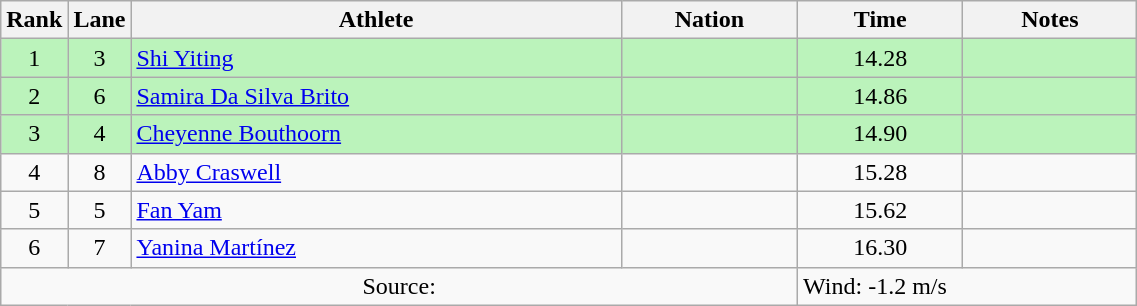<table class="wikitable sortable" style="text-align:center;width: 60%;">
<tr>
<th scope="col" style="width: 10px;">Rank</th>
<th scope="col" style="width: 10px;">Lane</th>
<th scope="col">Athlete</th>
<th scope="col">Nation</th>
<th scope="col">Time</th>
<th scope="col">Notes</th>
</tr>
<tr bgcolor=bbf3bb>
<td>1</td>
<td>3</td>
<td align=left><a href='#'>Shi Yiting</a></td>
<td align=left></td>
<td>14.28</td>
<td></td>
</tr>
<tr bgcolor=bbf3bb>
<td>2</td>
<td>6</td>
<td align=left><a href='#'>Samira Da Silva Brito</a></td>
<td align=left></td>
<td>14.86</td>
<td></td>
</tr>
<tr bgcolor=bbf3bb>
<td>3</td>
<td>4</td>
<td align=left><a href='#'>Cheyenne Bouthoorn</a></td>
<td align=left></td>
<td>14.90</td>
<td></td>
</tr>
<tr>
<td>4</td>
<td>8</td>
<td align=left><a href='#'>Abby Craswell</a></td>
<td align=left></td>
<td>15.28</td>
<td></td>
</tr>
<tr>
<td>5</td>
<td>5</td>
<td align=left><a href='#'>Fan Yam</a></td>
<td align=left></td>
<td>15.62</td>
<td></td>
</tr>
<tr>
<td>6</td>
<td>7</td>
<td align=left><a href='#'>Yanina Martínez</a></td>
<td align=left></td>
<td>16.30</td>
<td></td>
</tr>
<tr class="sortbottom">
<td colspan="4">Source:</td>
<td colspan="2" style="text-align:left;">Wind: -1.2 m/s</td>
</tr>
</table>
